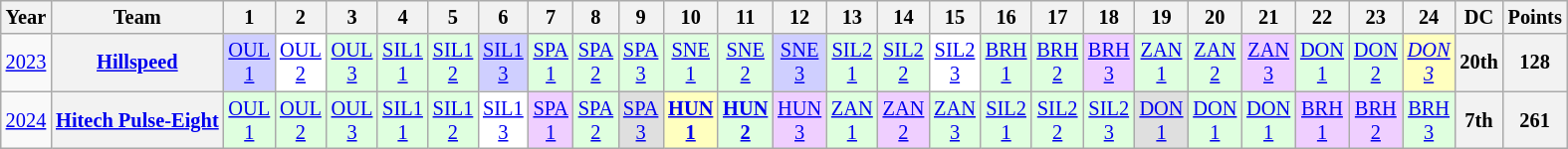<table class="wikitable" style="text-align:center; font-size:85%">
<tr>
<th>Year</th>
<th>Team</th>
<th>1</th>
<th>2</th>
<th>3</th>
<th>4</th>
<th>5</th>
<th>6</th>
<th>7</th>
<th>8</th>
<th>9</th>
<th>10</th>
<th>11</th>
<th>12</th>
<th>13</th>
<th>14</th>
<th>15</th>
<th>16</th>
<th>17</th>
<th>18</th>
<th>19</th>
<th>20</th>
<th>21</th>
<th>22</th>
<th>23</th>
<th>24</th>
<th>DC</th>
<th>Points</th>
</tr>
<tr>
<td><a href='#'>2023</a></td>
<th nowrap><a href='#'>Hillspeed</a></th>
<td style="background:#cfcfff;"><a href='#'>OUL<br>1</a><br></td>
<td style="background:#ffffff;"><a href='#'>OUL<br>2</a><br></td>
<td style="background:#dfffdf;"><a href='#'>OUL<br>3</a><br></td>
<td style="background:#dfffdf;"><a href='#'>SIL1<br>1</a><br></td>
<td style="background:#dfffdf;"><a href='#'>SIL1<br>2</a><br></td>
<td style="background:#cfcfff;"><a href='#'>SIL1<br>3</a><br></td>
<td style="background:#dfffdf;"><a href='#'>SPA<br>1</a><br></td>
<td style="background:#dfffdf;"><a href='#'>SPA<br>2</a><br></td>
<td style="background:#dfffdf;"><a href='#'>SPA<br>3</a><br></td>
<td style="background:#dfffdf;"><a href='#'>SNE<br>1</a><br></td>
<td style="background:#dfffdf;"><a href='#'>SNE<br>2</a><br></td>
<td style="background:#cfcfff;"><a href='#'>SNE<br>3</a><br></td>
<td style="background:#dfffdf;"><a href='#'>SIL2<br>1</a><br></td>
<td style="background:#dfffdf;"><a href='#'>SIL2<br>2</a><br></td>
<td style="background:#ffffff;"><a href='#'>SIL2<br>3</a><br></td>
<td style="background:#dfffdf;"><a href='#'>BRH<br>1</a><br></td>
<td style="background:#dfffdf;"><a href='#'>BRH<br>2</a><br></td>
<td style="background:#efcfff;"><a href='#'>BRH<br>3</a><br></td>
<td style="background:#dfffdf;"><a href='#'>ZAN<br>1</a><br></td>
<td style="background:#dfffdf;"><a href='#'>ZAN<br>2</a><br></td>
<td style="background:#efcfff;"><a href='#'>ZAN<br>3</a><br></td>
<td style="background:#dfffdf;"><a href='#'>DON<br>1</a><br></td>
<td style="background:#dfffdf;"><a href='#'>DON<br>2</a><br></td>
<td style="background:#ffffbf;"><em><a href='#'>DON<br>3</a></em><br></td>
<th>20th</th>
<th>128</th>
</tr>
<tr>
<td><a href='#'>2024</a></td>
<th nowrap><a href='#'>Hitech Pulse-Eight</a></th>
<td style="background:#dfffdf;"><a href='#'>OUL<br>1</a><br></td>
<td style="background:#dfffdf;"><a href='#'>OUL<br>2</a><br></td>
<td style="background:#dfffdf;"><a href='#'>OUL<br>3</a><br></td>
<td style="background:#dfffdf;"><a href='#'>SIL1<br>1</a><br></td>
<td style="background:#dfffdf;"><a href='#'>SIL1<br>2</a><br></td>
<td style="background:#ffffff;"><a href='#'>SIL1<br>3</a><br></td>
<td style="background:#efcfff;"><a href='#'>SPA<br>1</a><br></td>
<td style="background:#dfffdf;"><a href='#'>SPA<br>2</a><br></td>
<td style="background:#dfdfdf;"><a href='#'>SPA<br>3</a><br></td>
<td style="background:#ffffbf;"><strong><a href='#'>HUN<br>1</a></strong><br></td>
<td style="background:#dfffdf;"><strong><a href='#'>HUN<br>2</a></strong><br></td>
<td style="background:#efcfff;"><a href='#'>HUN<br>3</a><br></td>
<td style="background:#dfffdf;"><a href='#'>ZAN<br>1</a><br></td>
<td style="background:#efcfff;"><a href='#'>ZAN<br>2</a><br></td>
<td style="background:#dfffdf;"><a href='#'>ZAN<br>3</a><br></td>
<td style="background:#dfffdf;"><a href='#'>SIL2<br>1</a><br></td>
<td style="background:#dfffdf;"><a href='#'>SIL2<br>2</a><br></td>
<td style="background:#dfffdf;"><a href='#'>SIL2<br>3</a><br></td>
<td style="background:#dfdfdf;"><a href='#'>DON<br>1</a><br></td>
<td style="background:#dfffdf;"><a href='#'>DON<br>1</a><br></td>
<td style="background:#dfffdf;"><a href='#'>DON<br>1</a><br></td>
<td style="background:#efcfff;"><a href='#'>BRH<br>1</a><br></td>
<td style="background:#efcfff;"><a href='#'>BRH<br>2</a><br></td>
<td style="background:#dfffdf;"><a href='#'>BRH<br>3</a><br></td>
<th>7th</th>
<th>261</th>
</tr>
</table>
